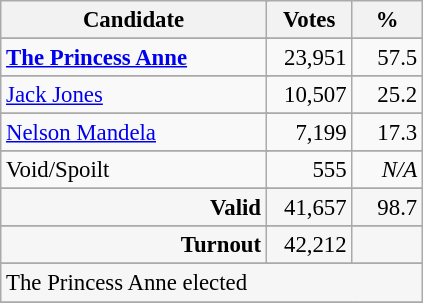<table class="wikitable" style="font-size: 95%;">
<tr>
<th colspan="2" style="width: 170px">Candidate</th>
<th style="width: 50px">Votes</th>
<th style="width: 40px">%</th>
</tr>
<tr>
</tr>
<tr>
<td colspan="2" style="width: 170px"><strong><a href='#'>The Princess Anne</a></strong></td>
<td align="right">23,951</td>
<td align="right">57.5</td>
</tr>
<tr>
</tr>
<tr>
<td colspan="2" style="width: 170px"><a href='#'>Jack Jones</a></td>
<td align="right">10,507</td>
<td align="right">25.2</td>
</tr>
<tr>
</tr>
<tr>
<td colspan="2" style="width: 170px"><a href='#'>Nelson Mandela</a></td>
<td align="right">7,199</td>
<td align="right">17.3</td>
</tr>
<tr>
</tr>
<tr>
<td colspan="2" style="width: 170px">Void/Spoilt</td>
<td align="right">555</td>
<td align="right"><em>N/A</em></td>
</tr>
<tr>
</tr>
<tr style="background-color:#F6F6F6">
<td colspan="2" align="right"><strong>Valid</strong></td>
<td align="right">41,657</td>
<td align="right">98.7</td>
</tr>
<tr>
</tr>
<tr>
</tr>
<tr style="background-color:#F6F6F6">
<td colspan="2" align="right"><strong>Turnout</strong></td>
<td align="right">42,212</td>
<td align="right"></td>
</tr>
<tr>
</tr>
<tr style="background-color:#F6F6F6">
<td colspan="4">The Princess Anne elected</td>
</tr>
<tr>
</tr>
</table>
